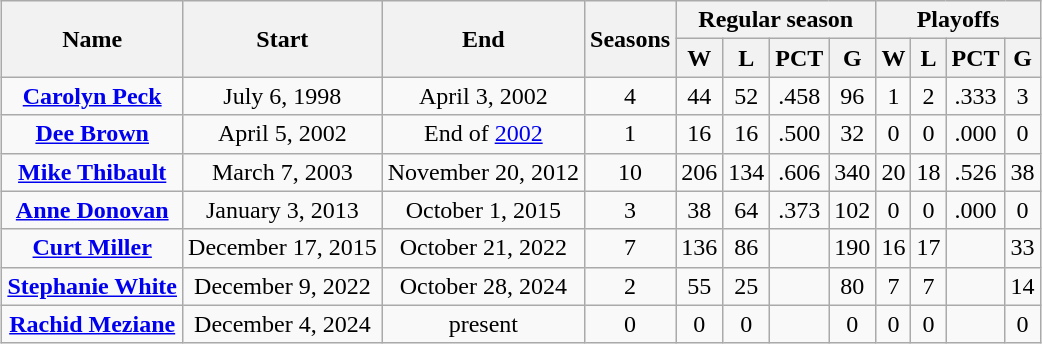<table class="wikitable" style="margin:0.2em auto; text-align:center;">
<tr>
<th rowspan="2">Name</th>
<th rowspan="2">Start</th>
<th rowspan="2">End</th>
<th rowspan="2">Seasons</th>
<th colspan="4">Regular season</th>
<th colspan="4">Playoffs</th>
</tr>
<tr>
<th>W</th>
<th>L</th>
<th>PCT</th>
<th>G</th>
<th>W</th>
<th>L</th>
<th>PCT</th>
<th>G</th>
</tr>
<tr>
<td><strong><a href='#'>Carolyn Peck</a></strong></td>
<td>July 6, 1998</td>
<td>April 3, 2002</td>
<td>4</td>
<td>44</td>
<td>52</td>
<td>.458</td>
<td>96</td>
<td>1</td>
<td>2</td>
<td>.333</td>
<td>3</td>
</tr>
<tr>
<td><strong><a href='#'>Dee Brown</a></strong></td>
<td>April 5, 2002</td>
<td>End of <a href='#'>2002</a></td>
<td>1</td>
<td>16</td>
<td>16</td>
<td>.500</td>
<td>32</td>
<td>0</td>
<td>0</td>
<td>.000</td>
<td>0</td>
</tr>
<tr>
<td><strong><a href='#'>Mike Thibault</a></strong></td>
<td>March 7, 2003</td>
<td>November 20, 2012</td>
<td>10</td>
<td>206</td>
<td>134</td>
<td>.606</td>
<td>340</td>
<td>20</td>
<td>18</td>
<td>.526</td>
<td>38</td>
</tr>
<tr>
<td><strong><a href='#'>Anne Donovan</a></strong></td>
<td>January 3, 2013</td>
<td>October 1, 2015</td>
<td>3</td>
<td>38</td>
<td>64</td>
<td>.373</td>
<td>102</td>
<td>0</td>
<td>0</td>
<td>.000</td>
<td>0</td>
</tr>
<tr>
<td><strong><a href='#'>Curt Miller</a></strong></td>
<td>December 17, 2015</td>
<td>October 21, 2022</td>
<td>7</td>
<td>136</td>
<td>86</td>
<td></td>
<td>190</td>
<td>16</td>
<td>17</td>
<td></td>
<td>33</td>
</tr>
<tr>
<td><strong><a href='#'>Stephanie White</a></strong></td>
<td>December 9, 2022</td>
<td>October 28, 2024</td>
<td>2</td>
<td>55</td>
<td>25</td>
<td></td>
<td>80</td>
<td>7</td>
<td>7</td>
<td></td>
<td>14</td>
</tr>
<tr>
<td><strong><a href='#'>Rachid Meziane</a></strong></td>
<td>December 4, 2024</td>
<td>present</td>
<td>0</td>
<td>0</td>
<td>0</td>
<td></td>
<td>0</td>
<td>0</td>
<td>0</td>
<td></td>
<td>0</td>
</tr>
</table>
